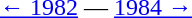<table border="0" cellpadding="0" cellspacing="0" align="center">
<tr>
<td style="border: 1px"></td>
</tr>
<tr>
<td><a href='#'>← 1982</a> — <a href='#'>1984 →</a></td>
</tr>
</table>
